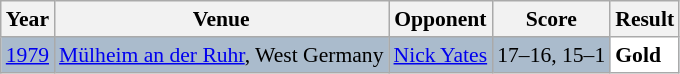<table class="sortable wikitable" style="font-size: 90%;">
<tr>
<th>Year</th>
<th>Venue</th>
<th>Opponent</th>
<th>Score</th>
<th>Result</th>
</tr>
<tr style="background:#AABBCC">
<td align="center"><a href='#'>1979</a></td>
<td align="left"><a href='#'>Mülheim an der Ruhr</a>, West Germany</td>
<td align="left"> <a href='#'>Nick Yates</a></td>
<td align="left">17–16, 15–1</td>
<td style="text-align:left; background:white"> <strong>Gold</strong></td>
</tr>
</table>
